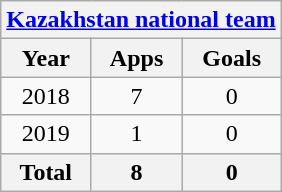<table class="wikitable" style="text-align:center">
<tr>
<th colspan=3><a href='#'>Kazakhstan national team</a></th>
</tr>
<tr>
<th>Year</th>
<th>Apps</th>
<th>Goals</th>
</tr>
<tr>
<td>2018</td>
<td>7</td>
<td>0</td>
</tr>
<tr>
<td>2019</td>
<td>1</td>
<td>0</td>
</tr>
<tr>
<th>Total</th>
<th>8</th>
<th>0</th>
</tr>
</table>
